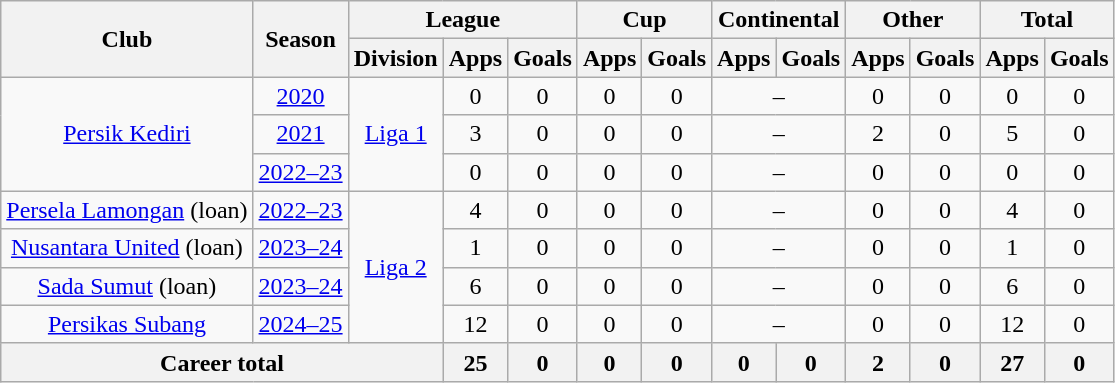<table class="wikitable" style="text-align: center">
<tr>
<th rowspan="2">Club</th>
<th rowspan="2">Season</th>
<th colspan="3">League</th>
<th colspan="2">Cup</th>
<th colspan="2">Continental</th>
<th colspan="2">Other</th>
<th colspan="2">Total</th>
</tr>
<tr>
<th>Division</th>
<th>Apps</th>
<th>Goals</th>
<th>Apps</th>
<th>Goals</th>
<th>Apps</th>
<th>Goals</th>
<th>Apps</th>
<th>Goals</th>
<th>Apps</th>
<th>Goals</th>
</tr>
<tr>
<td rowspan="3"><a href='#'>Persik Kediri</a></td>
<td><a href='#'>2020</a></td>
<td rowspan="3" valign="center"><a href='#'>Liga 1</a></td>
<td>0</td>
<td>0</td>
<td>0</td>
<td>0</td>
<td colspan="2">–</td>
<td>0</td>
<td>0</td>
<td>0</td>
<td>0</td>
</tr>
<tr>
<td><a href='#'>2021</a></td>
<td>3</td>
<td>0</td>
<td>0</td>
<td>0</td>
<td colspan="2">–</td>
<td>2</td>
<td>0</td>
<td>5</td>
<td>0</td>
</tr>
<tr>
<td><a href='#'>2022–23</a></td>
<td>0</td>
<td>0</td>
<td>0</td>
<td>0</td>
<td colspan="2">–</td>
<td>0</td>
<td>0</td>
<td>0</td>
<td>0</td>
</tr>
<tr>
<td rowspan="1"><a href='#'>Persela Lamongan</a> (loan)</td>
<td><a href='#'>2022–23</a></td>
<td rowspan="4"><a href='#'>Liga 2</a></td>
<td>4</td>
<td>0</td>
<td>0</td>
<td>0</td>
<td colspan="2">–</td>
<td>0</td>
<td>0</td>
<td>4</td>
<td>0</td>
</tr>
<tr>
<td rowspan="1"><a href='#'>Nusantara United</a> (loan)</td>
<td><a href='#'>2023–24</a></td>
<td>1</td>
<td>0</td>
<td>0</td>
<td>0</td>
<td colspan="2">–</td>
<td>0</td>
<td>0</td>
<td>1</td>
<td>0</td>
</tr>
<tr>
<td rowspan="1"><a href='#'>Sada Sumut</a> (loan)</td>
<td><a href='#'>2023–24</a></td>
<td>6</td>
<td>0</td>
<td>0</td>
<td>0</td>
<td colspan="2">–</td>
<td>0</td>
<td>0</td>
<td>6</td>
<td>0</td>
</tr>
<tr>
<td rowspan="1"><a href='#'>Persikas Subang</a></td>
<td><a href='#'>2024–25</a></td>
<td>12</td>
<td>0</td>
<td>0</td>
<td>0</td>
<td colspan="2">–</td>
<td>0</td>
<td>0</td>
<td>12</td>
<td>0</td>
</tr>
<tr>
<th colspan=3>Career total</th>
<th>25</th>
<th>0</th>
<th>0</th>
<th>0</th>
<th>0</th>
<th>0</th>
<th>2</th>
<th>0</th>
<th>27</th>
<th>0</th>
</tr>
</table>
